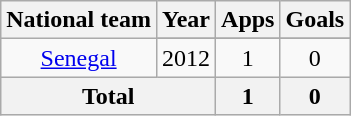<table class=wikitable style="text-align: center;font-size=95%">
<tr>
<th>National team</th>
<th>Year</th>
<th>Apps</th>
<th>Goals</th>
</tr>
<tr>
<td rowspan=2><a href='#'>Senegal</a></td>
</tr>
<tr>
<td>2012</td>
<td>1</td>
<td>0</td>
</tr>
<tr>
<th colspan=2>Total</th>
<th>1</th>
<th>0</th>
</tr>
</table>
